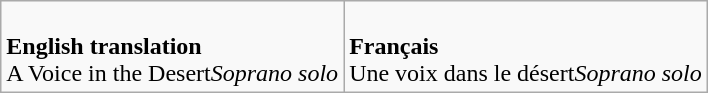<table class="wikitable">
<tr>
<td><br><strong>English translation</strong><br>A Voice in the Desert<em>Soprano solo</em></td>
<td><br><strong>Français</strong><br>Une voix dans le désert<em>Soprano solo</em></td>
</tr>
</table>
